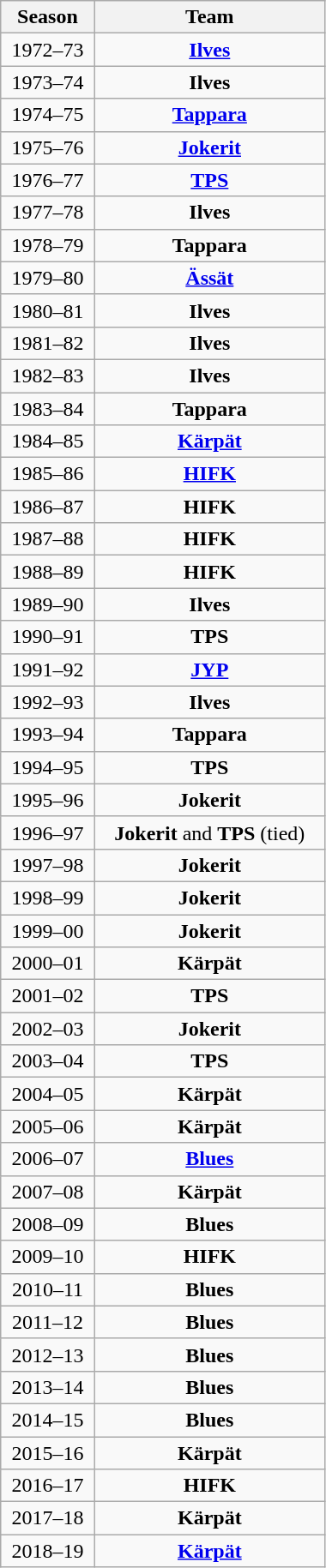<table class="wikitable" style="text-align:center" width=20%>
<tr>
<th>Season</th>
<th>Team</th>
</tr>
<tr>
<td>1972–73</td>
<td><strong><a href='#'>Ilves</a></strong></td>
</tr>
<tr>
<td>1973–74</td>
<td><strong>Ilves</strong></td>
</tr>
<tr>
<td>1974–75</td>
<td><strong><a href='#'>Tappara</a></strong></td>
</tr>
<tr>
<td>1975–76</td>
<td><strong><a href='#'>Jokerit</a></strong></td>
</tr>
<tr>
<td>1976–77</td>
<td><strong><a href='#'>TPS</a></strong></td>
</tr>
<tr>
<td>1977–78</td>
<td><strong>Ilves</strong></td>
</tr>
<tr>
<td>1978–79</td>
<td><strong>Tappara</strong></td>
</tr>
<tr>
<td>1979–80</td>
<td><strong><a href='#'>Ässät</a></strong></td>
</tr>
<tr>
<td>1980–81</td>
<td><strong>Ilves</strong></td>
</tr>
<tr>
<td>1981–82</td>
<td><strong>Ilves</strong></td>
</tr>
<tr>
<td>1982–83</td>
<td><strong>Ilves</strong></td>
</tr>
<tr>
<td>1983–84</td>
<td><strong>Tappara</strong></td>
</tr>
<tr>
<td>1984–85</td>
<td><strong><a href='#'>Kärpät</a></strong></td>
</tr>
<tr>
<td>1985–86</td>
<td><strong><a href='#'>HIFK</a></strong></td>
</tr>
<tr>
<td>1986–87</td>
<td><strong>HIFK</strong></td>
</tr>
<tr>
<td>1987–88</td>
<td><strong>HIFK</strong></td>
</tr>
<tr>
<td>1988–89</td>
<td><strong>HIFK</strong></td>
</tr>
<tr>
<td>1989–90</td>
<td><strong>Ilves</strong></td>
</tr>
<tr>
<td>1990–91</td>
<td><strong>TPS</strong></td>
</tr>
<tr>
<td>1991–92</td>
<td><strong><a href='#'>JYP</a></strong></td>
</tr>
<tr>
<td>1992–93</td>
<td><strong>Ilves</strong></td>
</tr>
<tr>
<td>1993–94</td>
<td><strong>Tappara</strong></td>
</tr>
<tr>
<td>1994–95</td>
<td><strong>TPS</strong></td>
</tr>
<tr>
<td>1995–96</td>
<td><strong>Jokerit</strong></td>
</tr>
<tr>
<td>1996–97</td>
<td><strong>Jokerit</strong> and <strong>TPS</strong> (tied)</td>
</tr>
<tr>
<td>1997–98</td>
<td><strong>Jokerit</strong></td>
</tr>
<tr>
<td>1998–99</td>
<td><strong>Jokerit</strong></td>
</tr>
<tr>
<td>1999–00</td>
<td><strong>Jokerit</strong></td>
</tr>
<tr>
<td>2000–01</td>
<td><strong>Kärpät</strong></td>
</tr>
<tr>
<td>2001–02</td>
<td><strong>TPS</strong></td>
</tr>
<tr>
<td>2002–03</td>
<td><strong>Jokerit</strong></td>
</tr>
<tr>
<td>2003–04</td>
<td><strong>TPS</strong></td>
</tr>
<tr>
<td>2004–05</td>
<td><strong>Kärpät</strong></td>
</tr>
<tr>
<td>2005–06</td>
<td><strong>Kärpät</strong></td>
</tr>
<tr>
<td>2006–07</td>
<td><strong><a href='#'>Blues</a></strong></td>
</tr>
<tr>
<td>2007–08</td>
<td><strong>Kärpät</strong></td>
</tr>
<tr>
<td>2008–09</td>
<td><strong>Blues</strong></td>
</tr>
<tr>
<td>2009–10</td>
<td><strong>HIFK</strong></td>
</tr>
<tr>
<td>2010–11</td>
<td><strong>Blues</strong></td>
</tr>
<tr>
<td>2011–12</td>
<td><strong>Blues</strong></td>
</tr>
<tr>
<td>2012–13</td>
<td><strong>Blues</strong></td>
</tr>
<tr>
<td>2013–14</td>
<td><strong>Blues</strong></td>
</tr>
<tr>
<td>2014–15</td>
<td><strong>Blues</strong></td>
</tr>
<tr>
<td>2015–16</td>
<td><strong>Kärpät</strong></td>
</tr>
<tr>
<td>2016–17</td>
<td><strong>HIFK</strong></td>
</tr>
<tr>
<td>2017–18</td>
<td><strong>Kärpät</strong></td>
</tr>
<tr>
<td>2018–19</td>
<td><strong><a href='#'>Kärpät</a></strong></td>
</tr>
</table>
